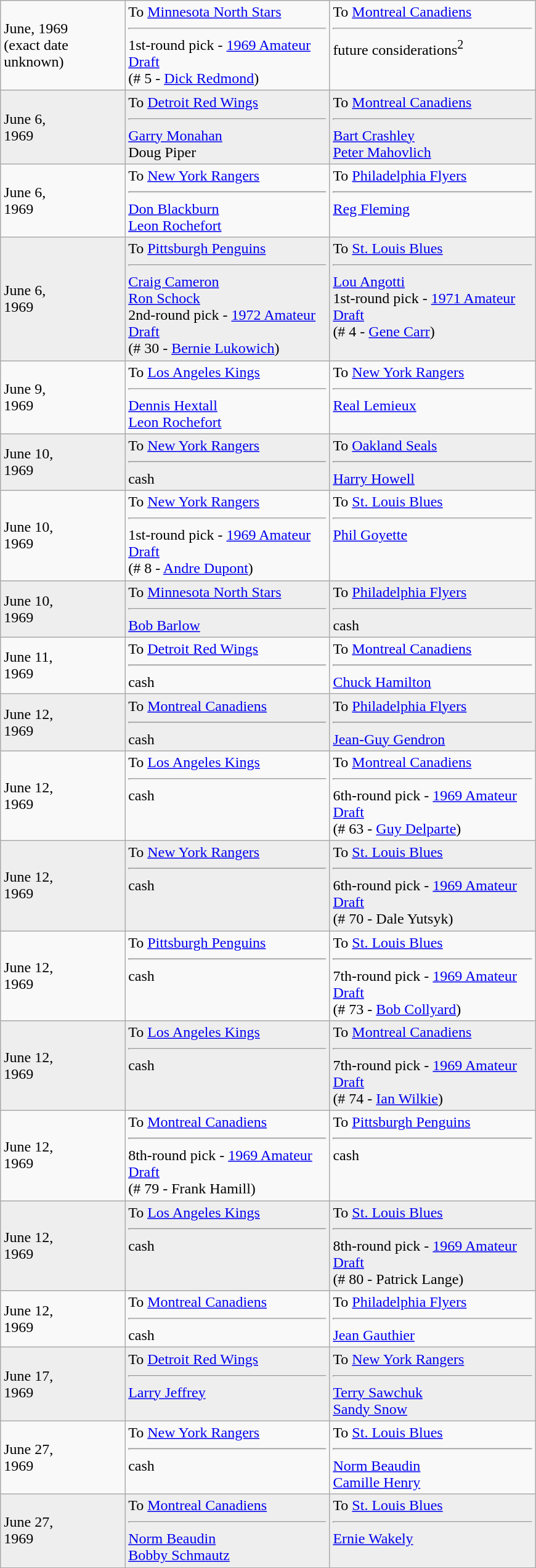<table class="wikitable" style="border:1px solid #999; width:580px;">
<tr>
<td>June, 1969<br>(exact date unknown)</td>
<td valign="top">To <a href='#'>Minnesota North Stars</a><hr>1st-round pick - <a href='#'>1969 Amateur Draft</a><br>(# 5 - <a href='#'>Dick Redmond</a>)</td>
<td valign="top">To <a href='#'>Montreal Canadiens</a><hr><span>future considerations<sup>2</sup></span></td>
</tr>
<tr bgcolor="eeeeee">
<td>June 6,<br>1969</td>
<td valign="top">To <a href='#'>Detroit Red Wings</a><hr><a href='#'>Garry Monahan</a><br>Doug Piper</td>
<td valign="top">To <a href='#'>Montreal Canadiens</a><hr><a href='#'>Bart Crashley</a><br><a href='#'>Peter Mahovlich</a></td>
</tr>
<tr>
<td>June 6,<br>1969</td>
<td valign="top">To <a href='#'>New York Rangers</a><hr><a href='#'>Don Blackburn</a><br><a href='#'>Leon Rochefort</a></td>
<td valign="top">To <a href='#'>Philadelphia Flyers</a><hr><a href='#'>Reg Fleming</a></td>
</tr>
<tr bgcolor="eeeeee">
<td>June 6,<br>1969</td>
<td valign="top">To <a href='#'>Pittsburgh Penguins</a><hr><a href='#'>Craig Cameron</a><br><a href='#'>Ron Schock</a><br>2nd-round pick - <a href='#'>1972 Amateur Draft</a><br>(# 30 - <a href='#'>Bernie Lukowich</a>)</td>
<td valign="top">To <a href='#'>St. Louis Blues</a><hr><a href='#'>Lou Angotti</a><br>1st-round pick - <a href='#'>1971 Amateur Draft</a><br>(# 4 - <a href='#'>Gene Carr</a>)</td>
</tr>
<tr>
<td>June 9,<br>1969</td>
<td valign="top">To <a href='#'>Los Angeles Kings</a><hr><a href='#'>Dennis Hextall</a><br><a href='#'>Leon Rochefort</a></td>
<td valign="top">To <a href='#'>New York Rangers</a><hr><a href='#'>Real Lemieux</a></td>
</tr>
<tr bgcolor="eeeeee">
<td>June 10,<br>1969</td>
<td valign="top">To <a href='#'>New York Rangers</a><hr>cash</td>
<td valign="top">To <a href='#'>Oakland Seals</a><hr><a href='#'>Harry Howell</a></td>
</tr>
<tr>
<td>June 10,<br>1969</td>
<td valign="top">To <a href='#'>New York Rangers</a><hr>1st-round pick - <a href='#'>1969 Amateur Draft</a><br>(# 8 - <a href='#'>Andre Dupont</a>)</td>
<td valign="top">To <a href='#'>St. Louis Blues</a><hr><a href='#'>Phil Goyette</a></td>
</tr>
<tr bgcolor="eeeeee">
<td>June 10,<br>1969</td>
<td valign="top">To <a href='#'>Minnesota North Stars</a><hr><a href='#'>Bob Barlow</a></td>
<td valign="top">To <a href='#'>Philadelphia Flyers</a><hr>cash</td>
</tr>
<tr>
<td>June 11,<br>1969</td>
<td valign="top">To <a href='#'>Detroit Red Wings</a><hr>cash</td>
<td valign="top">To <a href='#'>Montreal Canadiens</a><hr><a href='#'>Chuck Hamilton</a></td>
</tr>
<tr bgcolor="eeeeee">
<td>June 12,<br>1969</td>
<td valign="top">To <a href='#'>Montreal Canadiens</a><hr>cash</td>
<td valign="top">To <a href='#'>Philadelphia Flyers</a><hr><a href='#'>Jean-Guy Gendron</a></td>
</tr>
<tr>
<td>June 12,<br>1969</td>
<td valign="top">To <a href='#'>Los Angeles Kings</a><hr>cash</td>
<td valign="top">To <a href='#'>Montreal Canadiens</a><hr>6th-round pick - <a href='#'>1969 Amateur Draft</a><br>(# 63 - <a href='#'>Guy Delparte</a>)</td>
</tr>
<tr bgcolor="eeeeee">
<td>June 12,<br>1969</td>
<td valign="top">To <a href='#'>New York Rangers</a><hr>cash</td>
<td valign="top">To <a href='#'>St. Louis Blues</a><hr>6th-round pick - <a href='#'>1969 Amateur Draft</a><br>(# 70 - Dale Yutsyk)</td>
</tr>
<tr>
<td>June 12,<br>1969</td>
<td valign="top">To <a href='#'>Pittsburgh Penguins</a><hr>cash</td>
<td valign="top">To <a href='#'>St. Louis Blues</a><hr>7th-round pick - <a href='#'>1969 Amateur Draft</a><br>(# 73 - <a href='#'>Bob Collyard</a>)</td>
</tr>
<tr bgcolor="eeeeee">
<td>June 12,<br>1969</td>
<td valign="top">To <a href='#'>Los Angeles Kings</a><hr>cash</td>
<td valign="top">To <a href='#'>Montreal Canadiens</a><hr>7th-round pick - <a href='#'>1969 Amateur Draft</a><br>(# 74 - <a href='#'>Ian Wilkie</a>)</td>
</tr>
<tr>
<td>June 12,<br>1969</td>
<td valign="top">To <a href='#'>Montreal Canadiens</a><hr>8th-round pick - <a href='#'>1969 Amateur Draft</a><br>(# 79 - Frank Hamill)</td>
<td valign="top">To <a href='#'>Pittsburgh Penguins</a><hr>cash</td>
</tr>
<tr bgcolor="eeeeee">
<td>June 12,<br>1969</td>
<td valign="top">To <a href='#'>Los Angeles Kings</a><hr>cash</td>
<td valign="top">To <a href='#'>St. Louis Blues</a><hr>8th-round pick - <a href='#'>1969 Amateur Draft</a><br>(# 80 - Patrick Lange)</td>
</tr>
<tr>
<td>June 12,<br>1969</td>
<td valign="top">To <a href='#'>Montreal Canadiens</a><hr>cash</td>
<td valign="top">To <a href='#'>Philadelphia Flyers</a><hr><a href='#'>Jean Gauthier</a></td>
</tr>
<tr bgcolor="eeeeee">
<td>June 17,<br>1969</td>
<td valign="top">To <a href='#'>Detroit Red Wings</a><hr><a href='#'>Larry Jeffrey</a></td>
<td valign="top">To <a href='#'>New York Rangers</a><hr><a href='#'>Terry Sawchuk</a><br><a href='#'>Sandy Snow</a></td>
</tr>
<tr>
<td>June 27,<br>1969</td>
<td valign="top">To <a href='#'>New York Rangers</a><hr>cash</td>
<td valign="top">To <a href='#'>St. Louis Blues</a><hr><a href='#'>Norm Beaudin</a><br><a href='#'>Camille Henry</a></td>
</tr>
<tr bgcolor="eeeeee">
<td>June 27,<br>1969</td>
<td valign="top">To <a href='#'>Montreal Canadiens</a><hr><a href='#'>Norm Beaudin</a><br><a href='#'>Bobby Schmautz</a></td>
<td valign="top">To <a href='#'>St. Louis Blues</a><hr><a href='#'>Ernie Wakely</a></td>
</tr>
</table>
